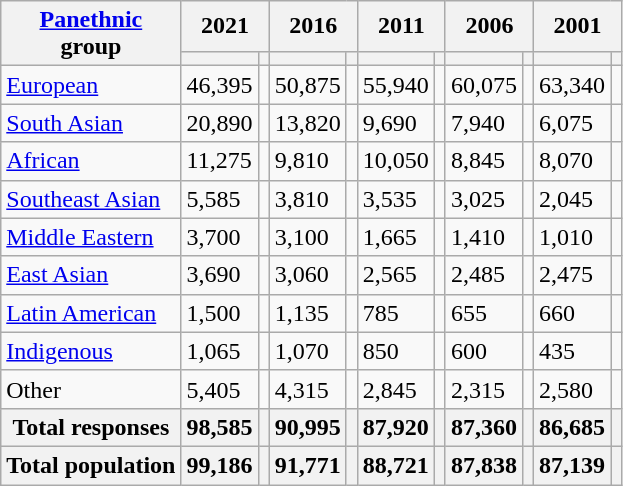<table class="wikitable collapsible sortable">
<tr>
<th rowspan="2"><a href='#'>Panethnic</a><br>group</th>
<th colspan="2">2021</th>
<th colspan="2">2016</th>
<th colspan="2">2011</th>
<th colspan="2">2006</th>
<th colspan="2">2001</th>
</tr>
<tr>
<th><a href='#'></a></th>
<th></th>
<th></th>
<th></th>
<th></th>
<th></th>
<th></th>
<th></th>
<th></th>
<th></th>
</tr>
<tr>
<td><a href='#'>European</a></td>
<td>46,395</td>
<td></td>
<td>50,875</td>
<td></td>
<td>55,940</td>
<td></td>
<td>60,075</td>
<td></td>
<td>63,340</td>
<td></td>
</tr>
<tr>
<td><a href='#'>South Asian</a></td>
<td>20,890</td>
<td></td>
<td>13,820</td>
<td></td>
<td>9,690</td>
<td></td>
<td>7,940</td>
<td></td>
<td>6,075</td>
<td></td>
</tr>
<tr>
<td><a href='#'>African</a></td>
<td>11,275</td>
<td></td>
<td>9,810</td>
<td></td>
<td>10,050</td>
<td></td>
<td>8,845</td>
<td></td>
<td>8,070</td>
<td></td>
</tr>
<tr>
<td><a href='#'>Southeast Asian</a></td>
<td>5,585</td>
<td></td>
<td>3,810</td>
<td></td>
<td>3,535</td>
<td></td>
<td>3,025</td>
<td></td>
<td>2,045</td>
<td></td>
</tr>
<tr>
<td><a href='#'>Middle Eastern</a></td>
<td>3,700</td>
<td></td>
<td>3,100</td>
<td></td>
<td>1,665</td>
<td></td>
<td>1,410</td>
<td></td>
<td>1,010</td>
<td></td>
</tr>
<tr>
<td><a href='#'>East Asian</a></td>
<td>3,690</td>
<td></td>
<td>3,060</td>
<td></td>
<td>2,565</td>
<td></td>
<td>2,485</td>
<td></td>
<td>2,475</td>
<td></td>
</tr>
<tr>
<td><a href='#'>Latin American</a></td>
<td>1,500</td>
<td></td>
<td>1,135</td>
<td></td>
<td>785</td>
<td></td>
<td>655</td>
<td></td>
<td>660</td>
<td></td>
</tr>
<tr>
<td><a href='#'>Indigenous</a></td>
<td>1,065</td>
<td></td>
<td>1,070</td>
<td></td>
<td>850</td>
<td></td>
<td>600</td>
<td></td>
<td>435</td>
<td></td>
</tr>
<tr>
<td>Other</td>
<td>5,405</td>
<td></td>
<td>4,315</td>
<td></td>
<td>2,845</td>
<td></td>
<td>2,315</td>
<td></td>
<td>2,580</td>
<td></td>
</tr>
<tr>
<th>Total responses</th>
<th>98,585</th>
<th></th>
<th>90,995</th>
<th></th>
<th>87,920</th>
<th></th>
<th>87,360</th>
<th></th>
<th>86,685</th>
<th></th>
</tr>
<tr>
<th>Total population</th>
<th>99,186</th>
<th></th>
<th>91,771</th>
<th></th>
<th>88,721</th>
<th></th>
<th>87,838</th>
<th></th>
<th>87,139</th>
<th></th>
</tr>
</table>
